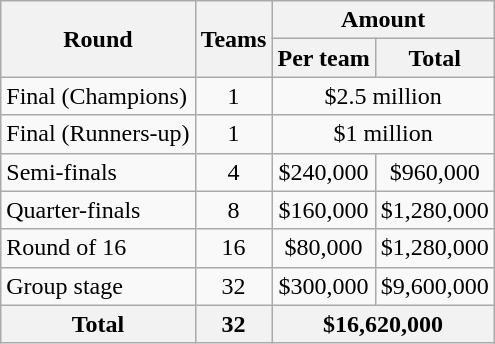<table class="wikitable sortable" style="text-align:center;">
<tr>
<th rowspan="2">Round</th>
<th rowspan="2">Teams</th>
<th colspan="2">Amount</th>
</tr>
<tr>
<th>Per team</th>
<th>Total</th>
</tr>
<tr>
<td style="text-align:left;">Final (Champions)</td>
<td>1</td>
<td colspan="2">$2.5 million</td>
</tr>
<tr>
<td style="text-align:left;">Final (Runners-up)</td>
<td>1</td>
<td colspan="2">$1 million</td>
</tr>
<tr>
<td style="text-align:left;">Semi-finals</td>
<td>4</td>
<td>$240,000</td>
<td>$960,000</td>
</tr>
<tr>
<td style="text-align:left;">Quarter-finals</td>
<td>8</td>
<td>$160,000</td>
<td>$1,280,000</td>
</tr>
<tr>
<td style="text-align:left;">Round of 16</td>
<td>16</td>
<td>$80,000</td>
<td>$1,280,000</td>
</tr>
<tr>
<td style="text-align:left;">Group stage</td>
<td>32</td>
<td>$300,000</td>
<td>$9,600,000</td>
</tr>
<tr>
<th>Total</th>
<th>32</th>
<th colspan="2">$16,620,000</th>
</tr>
</table>
